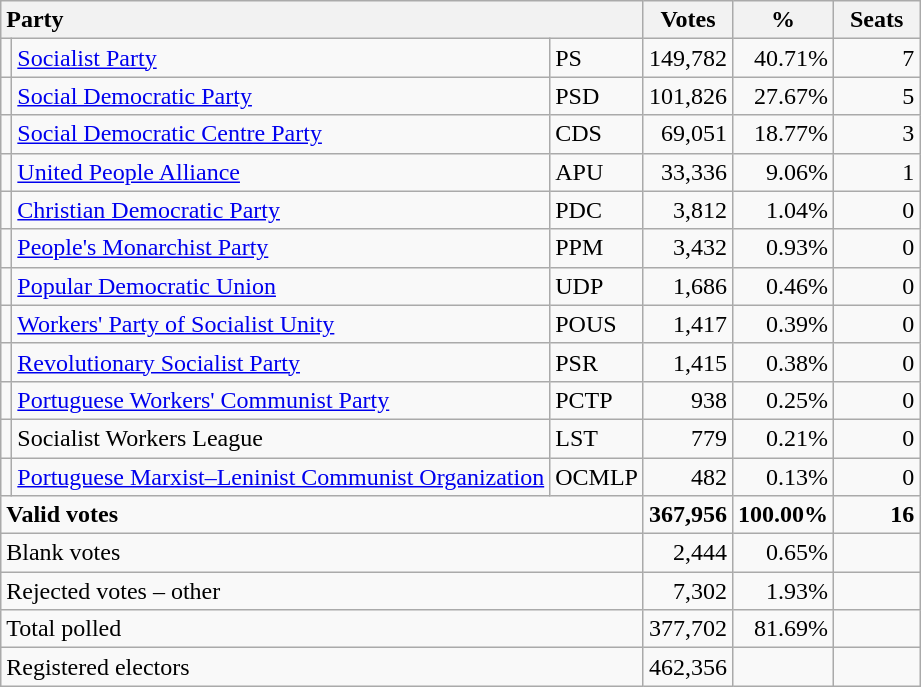<table class="wikitable" border="1" style="text-align:right;">
<tr>
<th style="text-align:left;" colspan=3>Party</th>
<th align=center width="50">Votes</th>
<th align=center width="50">%</th>
<th align=center width="50">Seats</th>
</tr>
<tr>
<td></td>
<td align=left><a href='#'>Socialist Party</a></td>
<td align=left>PS</td>
<td>149,782</td>
<td>40.71%</td>
<td>7</td>
</tr>
<tr>
<td></td>
<td align=left><a href='#'>Social Democratic Party</a></td>
<td align=left>PSD</td>
<td>101,826</td>
<td>27.67%</td>
<td>5</td>
</tr>
<tr>
<td></td>
<td align=left style="white-space: nowrap;"><a href='#'>Social Democratic Centre Party</a></td>
<td align=left>CDS</td>
<td>69,051</td>
<td>18.77%</td>
<td>3</td>
</tr>
<tr>
<td></td>
<td align=left><a href='#'>United People Alliance</a></td>
<td align=left>APU</td>
<td>33,336</td>
<td>9.06%</td>
<td>1</td>
</tr>
<tr>
<td></td>
<td align=left style="white-space: nowrap;"><a href='#'>Christian Democratic Party</a></td>
<td align=left>PDC</td>
<td>3,812</td>
<td>1.04%</td>
<td>0</td>
</tr>
<tr>
<td></td>
<td align=left><a href='#'>People's Monarchist Party</a></td>
<td align=left>PPM</td>
<td>3,432</td>
<td>0.93%</td>
<td>0</td>
</tr>
<tr>
<td></td>
<td align=left><a href='#'>Popular Democratic Union</a></td>
<td align=left>UDP</td>
<td>1,686</td>
<td>0.46%</td>
<td>0</td>
</tr>
<tr>
<td></td>
<td align=left><a href='#'>Workers' Party of Socialist Unity</a></td>
<td align=left>POUS</td>
<td>1,417</td>
<td>0.39%</td>
<td>0</td>
</tr>
<tr>
<td></td>
<td align=left><a href='#'>Revolutionary Socialist Party</a></td>
<td align=left>PSR</td>
<td>1,415</td>
<td>0.38%</td>
<td>0</td>
</tr>
<tr>
<td></td>
<td align=left><a href='#'>Portuguese Workers' Communist Party</a></td>
<td align=left>PCTP</td>
<td>938</td>
<td>0.25%</td>
<td>0</td>
</tr>
<tr>
<td></td>
<td align=left>Socialist Workers League</td>
<td align=left>LST</td>
<td>779</td>
<td>0.21%</td>
<td>0</td>
</tr>
<tr>
<td></td>
<td align=left><a href='#'>Portuguese Marxist–Leninist Communist Organization</a></td>
<td align=left>OCMLP</td>
<td>482</td>
<td>0.13%</td>
<td>0</td>
</tr>
<tr style="font-weight:bold">
<td align=left colspan=3>Valid votes</td>
<td>367,956</td>
<td>100.00%</td>
<td>16</td>
</tr>
<tr>
<td align=left colspan=3>Blank votes</td>
<td>2,444</td>
<td>0.65%</td>
<td></td>
</tr>
<tr>
<td align=left colspan=3>Rejected votes – other</td>
<td>7,302</td>
<td>1.93%</td>
<td></td>
</tr>
<tr>
<td align=left colspan=3>Total polled</td>
<td>377,702</td>
<td>81.69%</td>
<td></td>
</tr>
<tr>
<td align=left colspan=3>Registered electors</td>
<td>462,356</td>
<td></td>
<td></td>
</tr>
</table>
